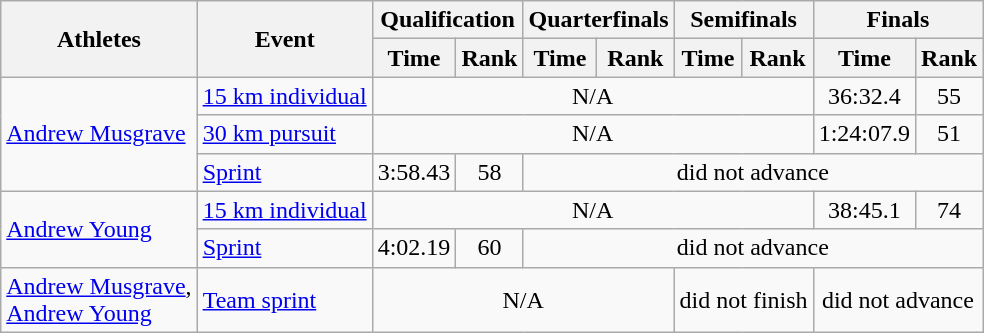<table class="wikitable">
<tr>
<th rowspan=2>Athletes</th>
<th rowspan=2>Event</th>
<th colspan=2>Qualification</th>
<th colspan=2>Quarterfinals</th>
<th colspan=2>Semifinals</th>
<th colspan=2>Finals</th>
</tr>
<tr>
<th>Time</th>
<th>Rank</th>
<th>Time</th>
<th>Rank</th>
<th>Time</th>
<th>Rank</th>
<th>Time</th>
<th>Rank</th>
</tr>
<tr>
<td rowspan=3><a href='#'>Andrew Musgrave</a></td>
<td><a href='#'>15 km individual</a></td>
<td colspan=6 align=center>N/A</td>
<td align="center">36:32.4</td>
<td align="center">55</td>
</tr>
<tr>
<td><a href='#'>30 km pursuit</a></td>
<td colspan=6 align=center>N/A</td>
<td align="center">1:24:07.9</td>
<td align="center">51</td>
</tr>
<tr>
<td><a href='#'>Sprint</a></td>
<td align="center">3:58.43</td>
<td align="center">58</td>
<td colspan=6 align="center">did not advance</td>
</tr>
<tr>
<td rowspan=2><a href='#'>Andrew Young</a></td>
<td><a href='#'>15 km individual</a></td>
<td colspan=6 align=center>N/A</td>
<td align="center">38:45.1</td>
<td align="center">74</td>
</tr>
<tr>
<td><a href='#'>Sprint</a></td>
<td align="center">4:02.19</td>
<td align="center">60</td>
<td colspan=6 align="center">did not advance</td>
</tr>
<tr>
<td><a href='#'>Andrew Musgrave</a>, <br><a href='#'>Andrew Young</a></td>
<td><a href='#'>Team sprint</a></td>
<td colspan=4 align=center>N/A</td>
<td align="center" colspan=2>did not finish</td>
<td align="center" colspan=2>did not advance</td>
</tr>
</table>
